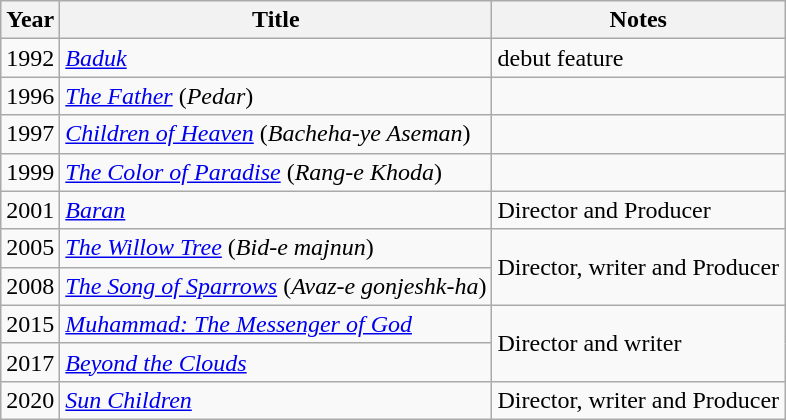<table class="wikitable sortable">
<tr>
<th>Year</th>
<th>Title</th>
<th class"unsortable">Notes</th>
</tr>
<tr>
<td>1992</td>
<td><em><a href='#'>Baduk</a></em></td>
<td>debut feature</td>
</tr>
<tr>
<td>1996</td>
<td><em><a href='#'>The Father</a></em> (<em>Pedar</em>)</td>
<td></td>
</tr>
<tr>
<td>1997</td>
<td><em><a href='#'>Children of Heaven</a></em> (<em>Bacheha-ye Aseman</em>)</td>
<td></td>
</tr>
<tr>
<td>1999</td>
<td><em><a href='#'>The Color of Paradise</a></em> (<em>Rang-e Khoda</em>)</td>
<td></td>
</tr>
<tr>
<td>2001</td>
<td><em><a href='#'>Baran</a></em></td>
<td>Director and Producer</td>
</tr>
<tr>
<td>2005</td>
<td><em><a href='#'>The Willow Tree</a></em> (<em>Bid-e majnun</em>)</td>
<td rowspan="2">Director, writer and Producer</td>
</tr>
<tr>
<td>2008</td>
<td><em><a href='#'>The Song of Sparrows</a></em> (<em>Avaz-e gonjeshk-ha</em>)</td>
</tr>
<tr>
<td>2015</td>
<td><em><a href='#'>Muhammad: The Messenger of God</a></em></td>
<td rowspan="2">Director and writer</td>
</tr>
<tr>
<td>2017</td>
<td><em><a href='#'>Beyond the Clouds</a></em></td>
</tr>
<tr>
<td>2020</td>
<td><em><a href='#'>Sun Children</a></em></td>
<td>Director, writer and Producer</td>
</tr>
</table>
